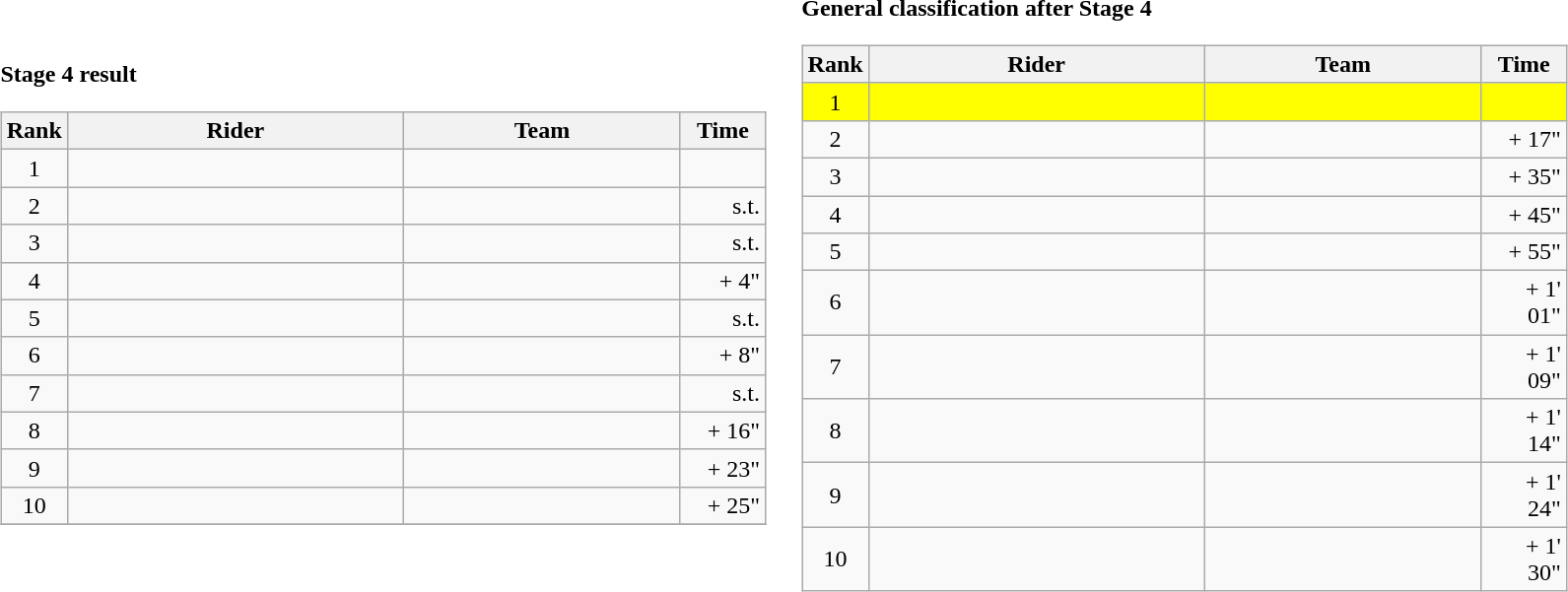<table>
<tr>
<td><strong>Stage 4 result</strong><br><table class="wikitable">
<tr>
<th width="8">Rank</th>
<th width="220">Rider</th>
<th width="180">Team</th>
<th width="50">Time</th>
</tr>
<tr>
<td style="text-align:center;">1</td>
<td></td>
<td></td>
<td align="right"></td>
</tr>
<tr>
<td style="text-align:center;">2</td>
<td></td>
<td></td>
<td align="right">s.t.</td>
</tr>
<tr>
<td style="text-align:center;">3</td>
<td> </td>
<td></td>
<td align="right">s.t.</td>
</tr>
<tr>
<td style="text-align:center;">4</td>
<td></td>
<td></td>
<td align="right">+ 4"</td>
</tr>
<tr>
<td style="text-align:center;">5</td>
<td></td>
<td></td>
<td align="right">s.t.</td>
</tr>
<tr>
<td style="text-align:center;">6</td>
<td></td>
<td></td>
<td align="right">+ 8"</td>
</tr>
<tr>
<td style="text-align:center;">7</td>
<td></td>
<td></td>
<td align="right">s.t.</td>
</tr>
<tr>
<td style="text-align:center;">8</td>
<td></td>
<td></td>
<td align="right">+ 16"</td>
</tr>
<tr>
<td style="text-align:center;">9</td>
<td></td>
<td></td>
<td align="right">+ 23"</td>
</tr>
<tr>
<td style="text-align:center;">10</td>
<td></td>
<td></td>
<td align="right">+ 25"</td>
</tr>
<tr>
</tr>
</table>
</td>
<td></td>
<td><strong>General classification after Stage 4</strong><br><table class="wikitable">
<tr>
<th width="8">Rank</th>
<th width="220">Rider</th>
<th width="180">Team</th>
<th width="50">Time</th>
</tr>
<tr bgcolor=Yellow>
<td style="text-align:center;">1</td>
<td> </td>
<td></td>
<td align="right"></td>
</tr>
<tr>
<td style="text-align:center;">2</td>
<td></td>
<td></td>
<td align="right">+ 17"</td>
</tr>
<tr>
<td style="text-align:center;">3</td>
<td></td>
<td></td>
<td align="right">+ 35"</td>
</tr>
<tr>
<td style="text-align:center;">4</td>
<td></td>
<td></td>
<td align="right">+ 45"</td>
</tr>
<tr>
<td style="text-align:center;">5</td>
<td></td>
<td></td>
<td align="right">+ 55"</td>
</tr>
<tr>
<td style="text-align:center;">6</td>
<td></td>
<td></td>
<td align="right">+ 1' 01"</td>
</tr>
<tr>
<td style="text-align:center;">7</td>
<td></td>
<td></td>
<td align="right">+ 1' 09"</td>
</tr>
<tr>
<td style="text-align:center;">8</td>
<td></td>
<td></td>
<td align="right">+ 1' 14"</td>
</tr>
<tr>
<td style="text-align:center;">9</td>
<td></td>
<td></td>
<td align="right">+ 1' 24"</td>
</tr>
<tr>
<td style="text-align:center;">10</td>
<td></td>
<td></td>
<td align="right">+ 1' 30"</td>
</tr>
</table>
</td>
</tr>
</table>
